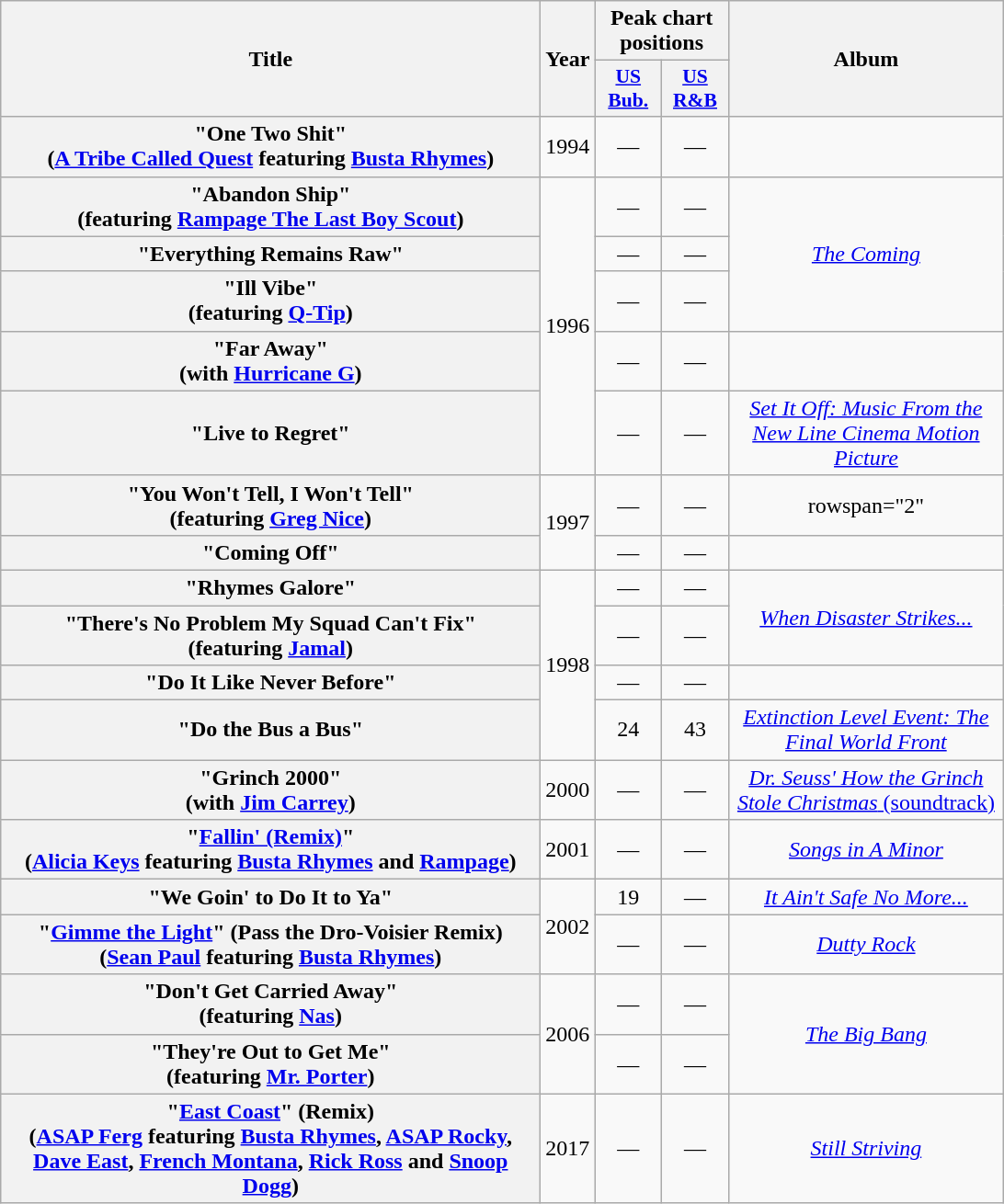<table class="wikitable plainrowheaders" style="text-align:center;">
<tr>
<th scope="col" rowspan="2" style="width:24em;">Title</th>
<th scope="col" rowspan="2">Year</th>
<th scope="col" colspan="2">Peak chart positions</th>
<th scope="col" rowspan="2" style="width:12em;">Album</th>
</tr>
<tr>
<th scope="col" style="width:2.9em;font-size:90%;"><a href='#'>US<br>Bub.</a><br></th>
<th scope="col" style="width:2.9em;font-size:90%;"><a href='#'>US<br>R&B</a><br></th>
</tr>
<tr>
<th scope="row">"One Two Shit"<br><span>(<a href='#'>A Tribe Called Quest</a> featuring <a href='#'>Busta Rhymes</a>)</span></th>
<td>1994</td>
<td>—</td>
<td>—</td>
<td></td>
</tr>
<tr>
<th scope="row">"Abandon Ship"<br><span>(featuring <a href='#'>Rampage The Last Boy Scout</a>)</span></th>
<td rowspan="5">1996</td>
<td>—</td>
<td>—</td>
<td rowspan="3"><em><a href='#'>The Coming</a></em></td>
</tr>
<tr>
<th scope="row">"Everything Remains Raw"</th>
<td>—</td>
<td>—</td>
</tr>
<tr>
<th scope="row">"Ill Vibe"<br><span>(featuring <a href='#'>Q-Tip</a>)</span></th>
<td>—</td>
<td>—</td>
</tr>
<tr>
<th scope="row">"Far Away"<br><span>(with <a href='#'>Hurricane G</a>)</span></th>
<td>—</td>
<td>—</td>
<td></td>
</tr>
<tr>
<th scope="row">"Live to Regret"</th>
<td>—</td>
<td>—</td>
<td><em><a href='#'>Set It Off: Music From the New Line Cinema Motion Picture</a></em></td>
</tr>
<tr>
<th scope="row">"You Won't Tell, I Won't Tell"<br><span>(featuring <a href='#'>Greg Nice</a>)</span></th>
<td rowspan="2">1997</td>
<td>—</td>
<td>—</td>
<td>rowspan="2" </td>
</tr>
<tr>
<th scope="row">"Coming Off"</th>
<td>—</td>
<td>—</td>
</tr>
<tr>
<th scope="row">"Rhymes Galore"</th>
<td rowspan="4">1998</td>
<td>—</td>
<td>—</td>
<td rowspan="2"><em><a href='#'>When Disaster Strikes...</a></em></td>
</tr>
<tr>
<th scope="row">"There's No Problem My Squad Can't Fix"<br><span>(featuring <a href='#'>Jamal</a>)</span></th>
<td>—</td>
<td>—</td>
</tr>
<tr>
<th scope="row">"Do It Like Never Before"</th>
<td>—</td>
<td>—</td>
<td></td>
</tr>
<tr>
<th scope="row">"Do the Bus a Bus"</th>
<td>24</td>
<td>43</td>
<td><em><a href='#'>Extinction Level Event: The Final World Front</a></em></td>
</tr>
<tr>
<th scope="row">"Grinch 2000"<br><span>(with <a href='#'>Jim Carrey</a>)</span></th>
<td>2000</td>
<td>—</td>
<td>—</td>
<td><a href='#'><em>Dr. Seuss' How the Grinch Stole Christmas</em> (soundtrack)</a></td>
</tr>
<tr>
<th scope="row">"<a href='#'>Fallin' (Remix)</a>"<br><span>(<a href='#'>Alicia Keys</a> featuring <a href='#'>Busta Rhymes</a> and <a href='#'>Rampage</a>)</span></th>
<td>2001</td>
<td>—</td>
<td>—</td>
<td><em><a href='#'>Songs in A Minor</a></em></td>
</tr>
<tr>
<th scope="row">"We Goin' to Do It to Ya"</th>
<td rowspan="2">2002</td>
<td>19</td>
<td>—</td>
<td><em><a href='#'>It Ain't Safe No More...</a></em></td>
</tr>
<tr>
<th scope="row">"<a href='#'>Gimme the Light</a>" (Pass the Dro-Voisier Remix)<br><span>(<a href='#'>Sean Paul</a> featuring <a href='#'>Busta Rhymes</a>)</span></th>
<td>—</td>
<td>—</td>
<td><em><a href='#'>Dutty Rock</a></em></td>
</tr>
<tr>
<th scope="row">"Don't Get Carried Away"<br><span>(featuring <a href='#'>Nas</a>)</span></th>
<td rowspan="2">2006</td>
<td>—</td>
<td>—</td>
<td rowspan="2"><em><a href='#'>The Big Bang</a></em></td>
</tr>
<tr>
<th scope="row">"They're Out to Get Me"<br><span>(featuring <a href='#'>Mr. Porter</a>)</span></th>
<td>—</td>
<td>—</td>
</tr>
<tr>
<th scope="row">"<a href='#'>East Coast</a>" (Remix)<br><span>(<a href='#'>ASAP Ferg</a> featuring <a href='#'>Busta Rhymes</a>, <a href='#'>ASAP Rocky</a>, <a href='#'>Dave East</a>, <a href='#'>French Montana</a>, <a href='#'>Rick Ross</a> and <a href='#'>Snoop Dogg</a>)</span></th>
<td>2017</td>
<td>—</td>
<td>—</td>
<td><em><a href='#'>Still Striving</a></em></td>
</tr>
</table>
